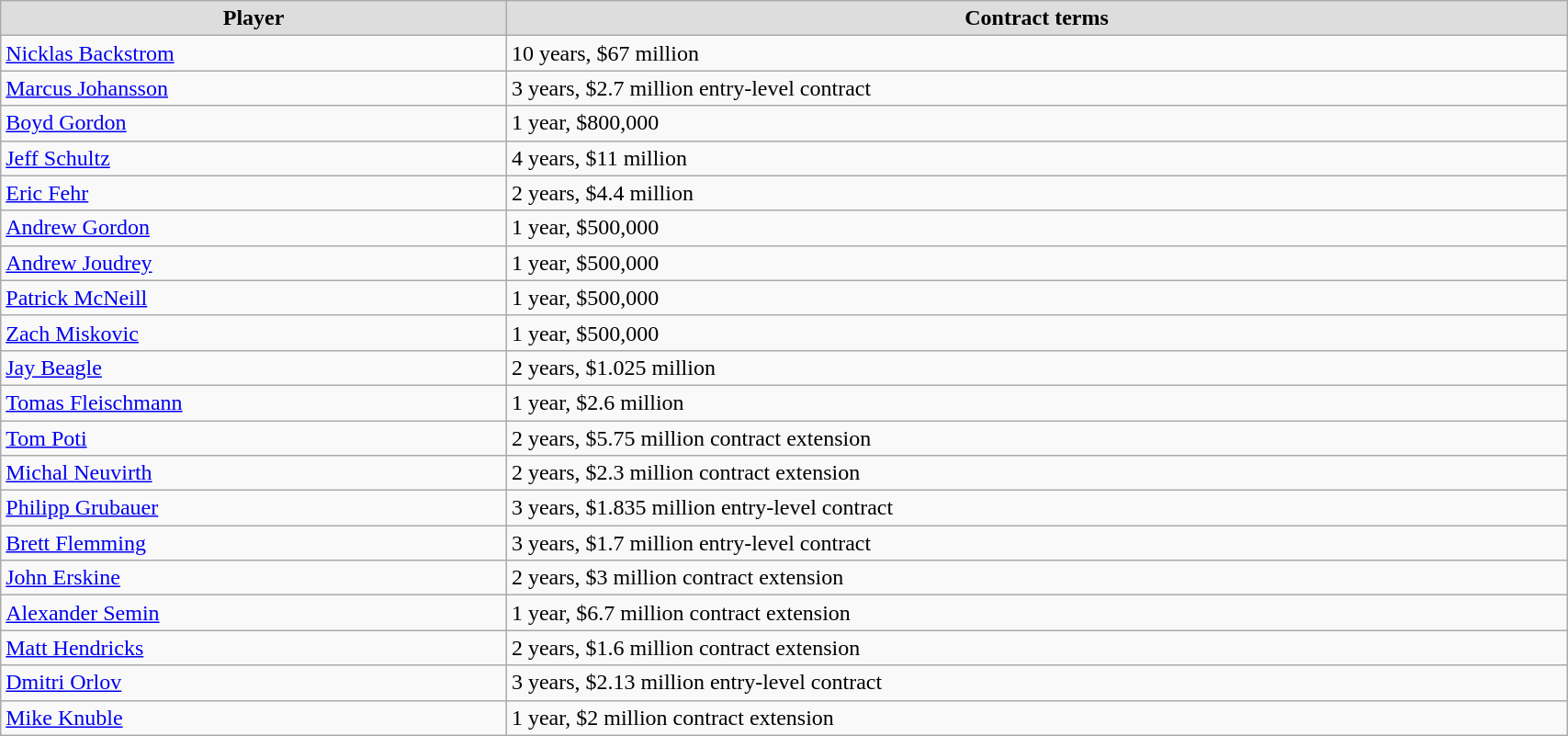<table class="wikitable" width=90%>
<tr align="center"  bgcolor="#dddddd">
<td><strong>Player</strong></td>
<td><strong>Contract terms</strong></td>
</tr>
<tr>
<td><a href='#'>Nicklas Backstrom</a></td>
<td>10 years, $67 million</td>
</tr>
<tr>
<td><a href='#'>Marcus Johansson</a></td>
<td>3 years, $2.7 million entry-level contract</td>
</tr>
<tr>
<td><a href='#'>Boyd Gordon</a></td>
<td>1 year, $800,000</td>
</tr>
<tr>
<td><a href='#'>Jeff Schultz</a></td>
<td>4 years, $11 million</td>
</tr>
<tr>
<td><a href='#'>Eric Fehr</a></td>
<td>2 years, $4.4 million</td>
</tr>
<tr>
<td><a href='#'>Andrew Gordon</a></td>
<td>1 year, $500,000</td>
</tr>
<tr>
<td><a href='#'>Andrew Joudrey</a></td>
<td>1 year, $500,000</td>
</tr>
<tr>
<td><a href='#'>Patrick McNeill</a></td>
<td>1 year, $500,000</td>
</tr>
<tr>
<td><a href='#'>Zach Miskovic</a></td>
<td>1 year, $500,000</td>
</tr>
<tr>
<td><a href='#'>Jay Beagle</a></td>
<td>2 years, $1.025 million</td>
</tr>
<tr>
<td><a href='#'>Tomas Fleischmann</a></td>
<td>1 year, $2.6 million</td>
</tr>
<tr>
<td><a href='#'>Tom Poti</a></td>
<td>2 years, $5.75 million contract extension</td>
</tr>
<tr>
<td><a href='#'>Michal Neuvirth</a></td>
<td>2 years, $2.3 million contract extension</td>
</tr>
<tr>
<td><a href='#'>Philipp Grubauer</a></td>
<td>3 years, $1.835 million entry-level contract</td>
</tr>
<tr>
<td><a href='#'>Brett Flemming</a></td>
<td>3 years, $1.7 million entry-level contract</td>
</tr>
<tr>
<td><a href='#'>John Erskine</a></td>
<td>2 years, $3 million contract extension</td>
</tr>
<tr>
<td><a href='#'>Alexander Semin</a></td>
<td>1 year, $6.7 million contract extension</td>
</tr>
<tr>
<td><a href='#'>Matt Hendricks</a></td>
<td>2 years, $1.6 million contract extension</td>
</tr>
<tr>
<td><a href='#'>Dmitri Orlov</a></td>
<td>3 years, $2.13 million entry-level contract</td>
</tr>
<tr>
<td><a href='#'>Mike Knuble</a></td>
<td>1 year, $2 million contract extension</td>
</tr>
</table>
